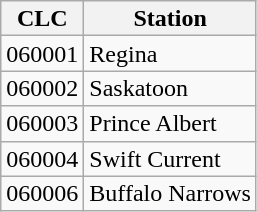<table class="wikitable" style="line-height: 100%;">
<tr>
<th>CLC</th>
<th>Station</th>
</tr>
<tr>
<td>060001</td>
<td>Regina</td>
</tr>
<tr>
<td>060002</td>
<td>Saskatoon</td>
</tr>
<tr>
<td>060003</td>
<td>Prince Albert</td>
</tr>
<tr>
<td>060004</td>
<td>Swift Current</td>
</tr>
<tr>
<td>060006</td>
<td>Buffalo Narrows</td>
</tr>
</table>
